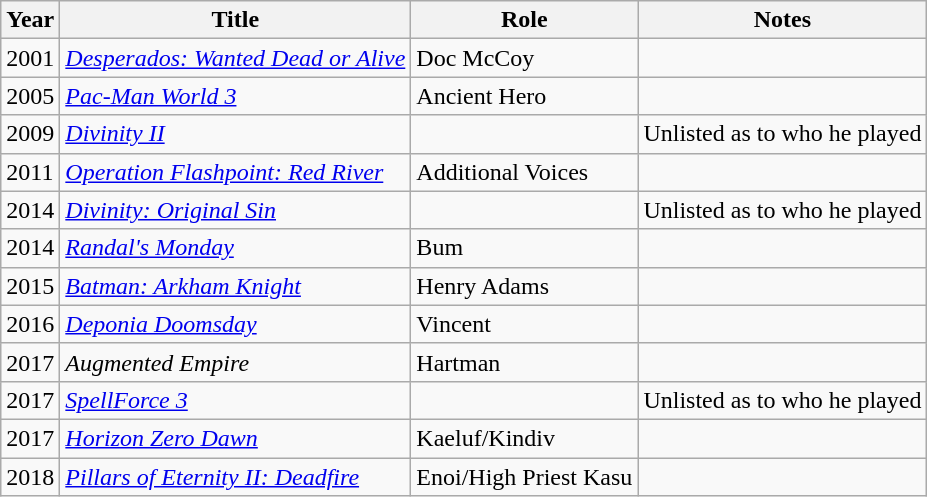<table class="wikitable sortable">
<tr>
<th>Year</th>
<th>Title</th>
<th>Role</th>
<th class="unsortable">Notes</th>
</tr>
<tr>
<td>2001</td>
<td><em><a href='#'>Desperados: Wanted Dead or Alive</a></em></td>
<td>Doc McCoy</td>
<td></td>
</tr>
<tr>
<td>2005</td>
<td><em><a href='#'>Pac-Man World 3</a></em></td>
<td>Ancient Hero</td>
<td></td>
</tr>
<tr>
<td>2009</td>
<td><em><a href='#'>Divinity II</a></em></td>
<td></td>
<td>Unlisted as to who he played</td>
</tr>
<tr>
<td>2011</td>
<td><em><a href='#'>Operation Flashpoint: Red River</a></em></td>
<td>Additional Voices</td>
<td></td>
</tr>
<tr>
<td>2014</td>
<td><em><a href='#'>Divinity: Original Sin</a></em></td>
<td></td>
<td>Unlisted as to who he played</td>
</tr>
<tr>
<td>2014</td>
<td><em><a href='#'>Randal's Monday</a></em></td>
<td>Bum</td>
<td></td>
</tr>
<tr>
<td>2015</td>
<td><em><a href='#'>Batman: Arkham Knight</a></em></td>
<td>Henry Adams</td>
<td></td>
</tr>
<tr>
<td>2016</td>
<td><em><a href='#'>Deponia Doomsday</a></em></td>
<td>Vincent</td>
<td></td>
</tr>
<tr>
<td>2017</td>
<td><em>Augmented Empire</em></td>
<td>Hartman</td>
<td></td>
</tr>
<tr>
<td>2017</td>
<td><em><a href='#'>SpellForce 3</a></em></td>
<td></td>
<td>Unlisted as to who he played</td>
</tr>
<tr>
<td>2017</td>
<td><em><a href='#'>Horizon Zero Dawn</a></em></td>
<td>Kaeluf/Kindiv</td>
<td></td>
</tr>
<tr>
<td>2018</td>
<td><em><a href='#'>Pillars of Eternity II: Deadfire</a></em></td>
<td>Enoi/High Priest Kasu</td>
<td></td>
</tr>
</table>
